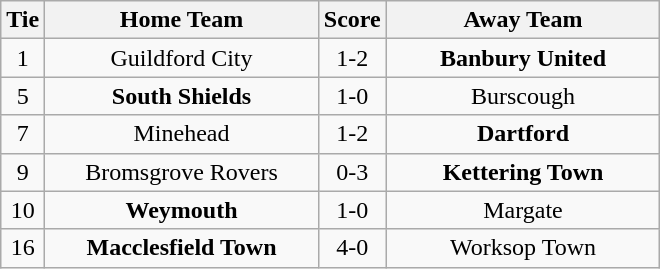<table class="wikitable" style="text-align:center;">
<tr>
<th width=20>Tie</th>
<th width=175>Home Team</th>
<th width=20>Score</th>
<th width=175>Away Team</th>
</tr>
<tr>
<td>1</td>
<td>Guildford City</td>
<td>1-2</td>
<td><strong>Banbury United</strong></td>
</tr>
<tr>
<td>5</td>
<td><strong>South Shields</strong></td>
<td>1-0</td>
<td>Burscough</td>
</tr>
<tr>
<td>7</td>
<td>Minehead</td>
<td>1-2</td>
<td><strong>Dartford</strong></td>
</tr>
<tr>
<td>9</td>
<td>Bromsgrove Rovers</td>
<td>0-3</td>
<td><strong>Kettering Town</strong></td>
</tr>
<tr>
<td>10</td>
<td><strong>Weymouth</strong></td>
<td>1-0</td>
<td>Margate</td>
</tr>
<tr>
<td>16</td>
<td><strong>Macclesfield Town</strong></td>
<td>4-0</td>
<td>Worksop Town</td>
</tr>
</table>
